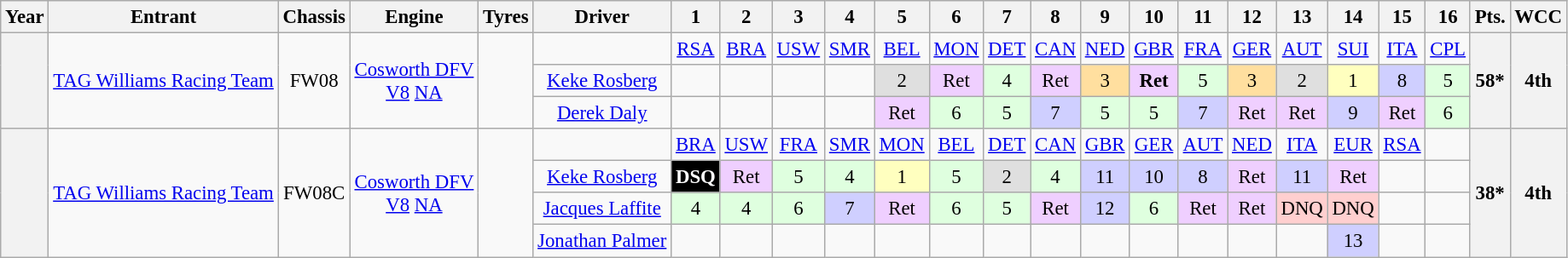<table class="wikitable" style="text-align:center; font-size:95%">
<tr>
<th>Year</th>
<th>Entrant</th>
<th>Chassis</th>
<th>Engine</th>
<th>Tyres</th>
<th>Driver</th>
<th>1</th>
<th>2</th>
<th>3</th>
<th>4</th>
<th>5</th>
<th>6</th>
<th>7</th>
<th>8</th>
<th>9</th>
<th>10</th>
<th>11</th>
<th>12</th>
<th>13</th>
<th>14</th>
<th>15</th>
<th>16</th>
<th>Pts.</th>
<th>WCC</th>
</tr>
<tr>
<th rowspan="3"></th>
<td rowspan="3"><a href='#'>TAG Williams Racing Team</a></td>
<td rowspan="3">FW08</td>
<td rowspan="3"><a href='#'>Cosworth DFV</a><br><a href='#'>V8</a> <a href='#'>NA</a></td>
<td rowspan="3"></td>
<td></td>
<td><a href='#'>RSA</a></td>
<td><a href='#'>BRA</a></td>
<td><a href='#'>USW</a></td>
<td><a href='#'>SMR</a></td>
<td><a href='#'>BEL</a></td>
<td><a href='#'>MON</a></td>
<td><a href='#'>DET</a></td>
<td><a href='#'>CAN</a></td>
<td><a href='#'>NED</a></td>
<td><a href='#'>GBR</a></td>
<td><a href='#'>FRA</a></td>
<td><a href='#'>GER</a></td>
<td><a href='#'>AUT</a></td>
<td><a href='#'>SUI</a></td>
<td><a href='#'>ITA</a></td>
<td><a href='#'>CPL</a></td>
<th rowspan="3">58*</th>
<th rowspan="3">4th</th>
</tr>
<tr>
<td><a href='#'>Keke Rosberg</a></td>
<td></td>
<td></td>
<td></td>
<td></td>
<td style="background:#dfdfdf;">2</td>
<td style="background:#efcfff;">Ret</td>
<td style="background:#dfffdf;">4</td>
<td style="background:#efcfff;">Ret</td>
<td style="background:#ffdf9f;">3</td>
<td style="background:#efcfff;"><strong>Ret</strong></td>
<td style="background:#dfffdf;">5</td>
<td style="background:#ffdf9f;">3</td>
<td style="background:#dfdfdf;">2</td>
<td style="background:#ffffbf;">1</td>
<td style="background:#cfcfff;">8</td>
<td style="background:#dfffdf;">5</td>
</tr>
<tr>
<td><a href='#'>Derek Daly</a></td>
<td></td>
<td></td>
<td></td>
<td></td>
<td style="background:#efcfff;">Ret</td>
<td style="background:#dfffdf;">6</td>
<td style="background:#dfffdf;">5</td>
<td style="background:#cfcfff;">7</td>
<td style="background:#dfffdf;">5</td>
<td style="background:#dfffdf;">5</td>
<td style="background:#cfcfff;">7</td>
<td style="background:#efcfff;">Ret</td>
<td style="background:#efcfff;">Ret</td>
<td style="background:#cfcfff;">9</td>
<td style="background:#efcfff;">Ret</td>
<td style="background:#dfffdf;">6</td>
</tr>
<tr>
<th rowspan="4"></th>
<td rowspan="4"><a href='#'>TAG Williams Racing Team</a></td>
<td rowspan="4">FW08C</td>
<td rowspan="4"><a href='#'>Cosworth DFV</a><br><a href='#'>V8</a> <a href='#'>NA</a></td>
<td rowspan="4"></td>
<td></td>
<td><a href='#'>BRA</a></td>
<td><a href='#'>USW</a></td>
<td><a href='#'>FRA</a></td>
<td><a href='#'>SMR</a></td>
<td><a href='#'>MON</a></td>
<td><a href='#'>BEL</a></td>
<td><a href='#'>DET</a></td>
<td><a href='#'>CAN</a></td>
<td><a href='#'>GBR</a></td>
<td><a href='#'>GER</a></td>
<td><a href='#'>AUT</a></td>
<td><a href='#'>NED</a></td>
<td><a href='#'>ITA</a></td>
<td><a href='#'>EUR</a></td>
<td><a href='#'>RSA</a></td>
<td></td>
<th rowspan="4">38*</th>
<th rowspan="4">4th</th>
</tr>
<tr>
<td><a href='#'>Keke Rosberg</a></td>
<td style="background:#000000; color:white"><strong>DSQ</strong></td>
<td style="background:#efcfff;">Ret</td>
<td style="background:#dfffdf;">5</td>
<td style="background:#dfffdf;">4</td>
<td style="background:#ffffbf;">1</td>
<td style="background:#dfffdf;">5</td>
<td style="background:#dfdfdf;">2</td>
<td style="background:#dfffdf;">4</td>
<td style="background:#cfcfff;">11</td>
<td style="background:#cfcfff;">10</td>
<td style="background:#cfcfff;">8</td>
<td style="background:#efcfff;">Ret</td>
<td style="background:#cfcfff;">11</td>
<td style="background:#efcfff;">Ret</td>
<td></td>
<td></td>
</tr>
<tr>
<td><a href='#'>Jacques Laffite</a></td>
<td style="background:#dfffdf;">4</td>
<td style="background:#dfffdf;">4</td>
<td style="background:#dfffdf;">6</td>
<td style="background:#cfcfff;">7</td>
<td style="background:#efcfff;">Ret</td>
<td style="background:#dfffdf;">6</td>
<td style="background:#dfffdf;">5</td>
<td style="background:#efcfff;">Ret</td>
<td style="background:#cfcfff;">12</td>
<td style="background:#dfffdf;">6</td>
<td style="background:#efcfff;">Ret</td>
<td style="background:#efcfff;">Ret</td>
<td style="background:#ffcfcf;">DNQ</td>
<td style="background:#ffcfcf;">DNQ</td>
<td></td>
<td></td>
</tr>
<tr>
<td><a href='#'>Jonathan Palmer</a></td>
<td></td>
<td></td>
<td></td>
<td></td>
<td></td>
<td></td>
<td></td>
<td></td>
<td></td>
<td></td>
<td></td>
<td></td>
<td></td>
<td style="background:#cfcfff;">13</td>
<td></td>
<td></td>
</tr>
</table>
